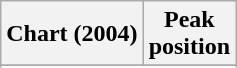<table class="wikitable sortable plainrowheaders" style="text-align:center;">
<tr>
<th scope="col">Chart (2004)</th>
<th scope="col">Peak<br>position</th>
</tr>
<tr>
</tr>
<tr>
</tr>
<tr>
</tr>
<tr>
</tr>
<tr>
</tr>
<tr>
</tr>
<tr>
</tr>
<tr>
</tr>
<tr>
</tr>
<tr>
</tr>
</table>
